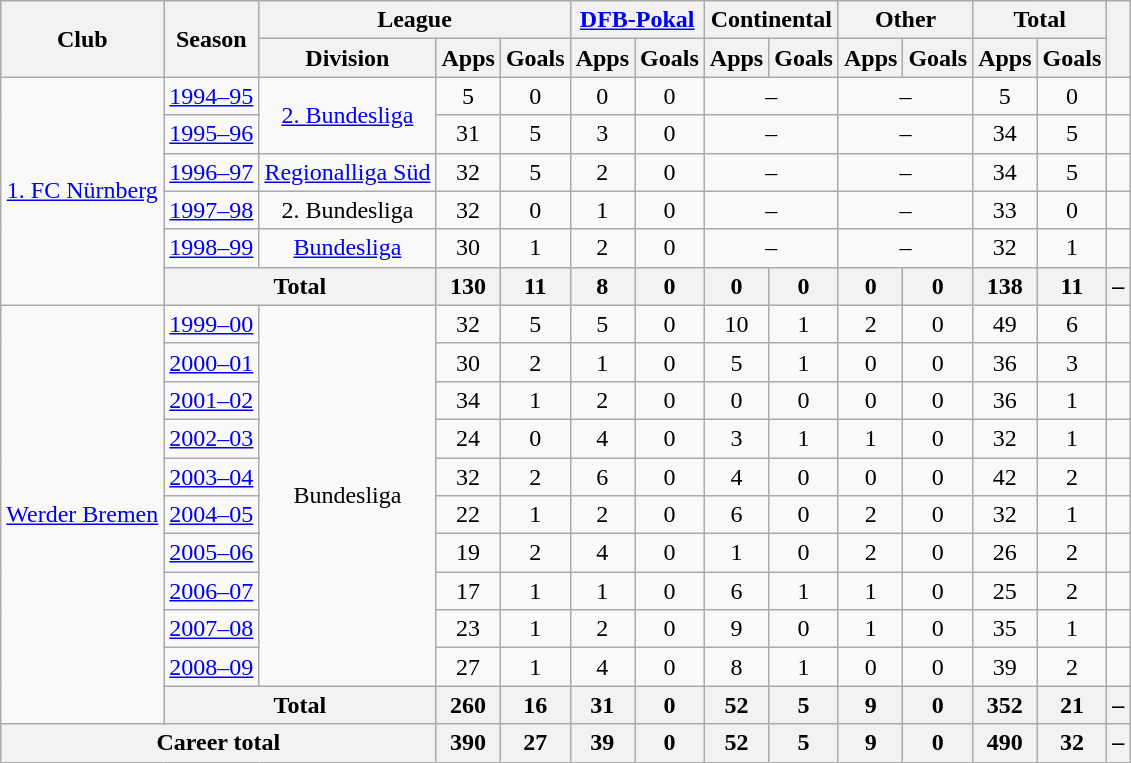<table class="wikitable" style="text-align:center">
<tr>
<th rowspan="2">Club</th>
<th rowspan="2">Season</th>
<th colspan="3">League</th>
<th colspan="2"><a href='#'>DFB-Pokal</a></th>
<th colspan="2">Continental</th>
<th colspan="2">Other</th>
<th colspan="2">Total</th>
<th rowspan="2"></th>
</tr>
<tr>
<th>Division</th>
<th>Apps</th>
<th>Goals</th>
<th>Apps</th>
<th>Goals</th>
<th>Apps</th>
<th>Goals</th>
<th>Apps</th>
<th>Goals</th>
<th>Apps</th>
<th>Goals</th>
</tr>
<tr>
<td rowspan="6"><a href='#'>1. FC Nürnberg</a></td>
<td><a href='#'>1994–95</a></td>
<td rowspan="2"><a href='#'>2. Bundesliga</a></td>
<td>5</td>
<td>0</td>
<td>0</td>
<td>0</td>
<td colspan="2">–</td>
<td colspan="2">–</td>
<td>5</td>
<td>0</td>
<td></td>
</tr>
<tr>
<td><a href='#'>1995–96</a></td>
<td>31</td>
<td>5</td>
<td>3</td>
<td>0</td>
<td colspan="2">–</td>
<td colspan="2">–</td>
<td>34</td>
<td>5</td>
<td></td>
</tr>
<tr>
<td><a href='#'>1996–97</a></td>
<td><a href='#'>Regionalliga Süd</a></td>
<td>32</td>
<td>5</td>
<td>2</td>
<td>0</td>
<td colspan="2">–</td>
<td colspan="2">–</td>
<td>34</td>
<td>5</td>
<td></td>
</tr>
<tr>
<td><a href='#'>1997–98</a></td>
<td>2. Bundesliga</td>
<td>32</td>
<td>0</td>
<td>1</td>
<td>0</td>
<td colspan="2">–</td>
<td colspan="2">–</td>
<td>33</td>
<td>0</td>
<td></td>
</tr>
<tr>
<td><a href='#'>1998–99</a></td>
<td><a href='#'>Bundesliga</a></td>
<td>30</td>
<td>1</td>
<td>2</td>
<td>0</td>
<td colspan="2">–</td>
<td colspan="2">–</td>
<td>32</td>
<td>1</td>
<td></td>
</tr>
<tr>
<th colspan="2">Total</th>
<th>130</th>
<th>11</th>
<th>8</th>
<th>0</th>
<th>0</th>
<th>0</th>
<th>0</th>
<th>0</th>
<th>138</th>
<th>11</th>
<th>–</th>
</tr>
<tr>
<td rowspan="11"><a href='#'>Werder Bremen</a></td>
<td><a href='#'>1999–00</a></td>
<td rowspan="10">Bundesliga</td>
<td>32</td>
<td>5</td>
<td>5</td>
<td>0</td>
<td>10</td>
<td>1</td>
<td>2</td>
<td>0</td>
<td>49</td>
<td>6</td>
<td></td>
</tr>
<tr>
<td><a href='#'>2000–01</a></td>
<td>30</td>
<td>2</td>
<td>1</td>
<td>0</td>
<td>5</td>
<td>1</td>
<td>0</td>
<td>0</td>
<td>36</td>
<td>3</td>
<td></td>
</tr>
<tr>
<td><a href='#'>2001–02</a></td>
<td>34</td>
<td>1</td>
<td>2</td>
<td>0</td>
<td>0</td>
<td>0</td>
<td>0</td>
<td>0</td>
<td>36</td>
<td>1</td>
<td></td>
</tr>
<tr>
<td><a href='#'>2002–03</a></td>
<td>24</td>
<td>0</td>
<td>4</td>
<td>0</td>
<td>3</td>
<td>1</td>
<td>1</td>
<td>0</td>
<td>32</td>
<td>1</td>
<td></td>
</tr>
<tr>
<td><a href='#'>2003–04</a></td>
<td>32</td>
<td>2</td>
<td>6</td>
<td>0</td>
<td>4</td>
<td>0</td>
<td>0</td>
<td>0</td>
<td>42</td>
<td>2</td>
<td></td>
</tr>
<tr>
<td><a href='#'>2004–05</a></td>
<td>22</td>
<td>1</td>
<td>2</td>
<td>0</td>
<td>6</td>
<td>0</td>
<td>2</td>
<td>0</td>
<td>32</td>
<td>1</td>
<td></td>
</tr>
<tr>
<td><a href='#'>2005–06</a></td>
<td>19</td>
<td>2</td>
<td>4</td>
<td>0</td>
<td>1</td>
<td>0</td>
<td>2</td>
<td>0</td>
<td>26</td>
<td>2</td>
<td></td>
</tr>
<tr>
<td><a href='#'>2006–07</a></td>
<td>17</td>
<td>1</td>
<td>1</td>
<td>0</td>
<td>6</td>
<td>1</td>
<td>1</td>
<td>0</td>
<td>25</td>
<td>2</td>
<td></td>
</tr>
<tr>
<td><a href='#'>2007–08</a></td>
<td>23</td>
<td>1</td>
<td>2</td>
<td>0</td>
<td>9</td>
<td>0</td>
<td>1</td>
<td>0</td>
<td>35</td>
<td>1</td>
<td></td>
</tr>
<tr>
<td><a href='#'>2008–09</a></td>
<td>27</td>
<td>1</td>
<td>4</td>
<td>0</td>
<td>8</td>
<td>1</td>
<td>0</td>
<td>0</td>
<td>39</td>
<td>2</td>
<td></td>
</tr>
<tr>
<th colspan="2">Total</th>
<th>260</th>
<th>16</th>
<th>31</th>
<th>0</th>
<th>52</th>
<th>5</th>
<th>9</th>
<th>0</th>
<th>352</th>
<th>21</th>
<th>–</th>
</tr>
<tr>
<th colspan="3">Career total</th>
<th>390</th>
<th>27</th>
<th>39</th>
<th>0</th>
<th>52</th>
<th>5</th>
<th>9</th>
<th>0</th>
<th>490</th>
<th>32</th>
<th>–</th>
</tr>
</table>
